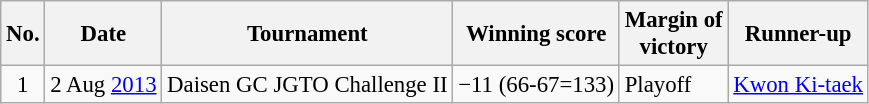<table class="wikitable" style="font-size:95%;">
<tr>
<th>No.</th>
<th>Date</th>
<th>Tournament</th>
<th>Winning score</th>
<th>Margin of<br>victory</th>
<th>Runner-up</th>
</tr>
<tr>
<td align=center>1</td>
<td align=right>2 Aug <a href='#'>2013</a></td>
<td>Daisen GC JGTO Challenge II</td>
<td>−11 (66-67=133)</td>
<td>Playoff</td>
<td> <a href='#'>Kwon Ki-taek</a></td>
</tr>
</table>
